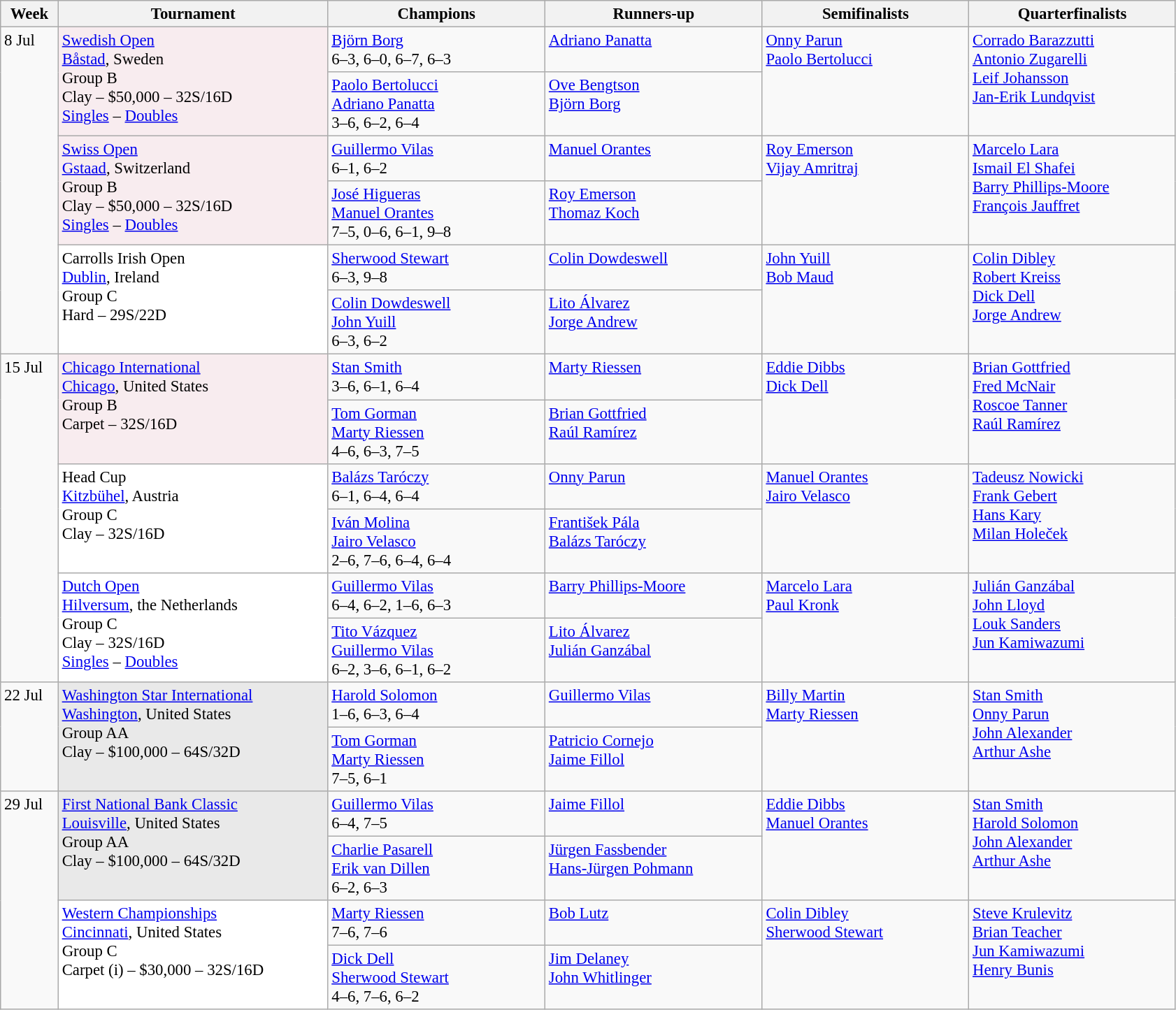<table class=wikitable style=font-size:95%>
<tr>
<th style="width:48px;">Week</th>
<th style="width:250px;">Tournament</th>
<th style="width:200px;">Champions</th>
<th style="width:200px;">Runners-up</th>
<th style="width:190px;">Semifinalists</th>
<th style="width:190px;">Quarterfinalists</th>
</tr>
<tr valign=top>
<td rowspan=6>8 Jul</td>
<td style="background:#F8ECEF;" rowspan="2"><a href='#'>Swedish Open</a> <br> <a href='#'>Båstad</a>, Sweden <br> Group B <br> Clay – $50,000 – 32S/16D <br> <a href='#'>Singles</a> – <a href='#'>Doubles</a></td>
<td> <a href='#'>Björn Borg</a> <br> 6–3, 6–0, 6–7, 6–3</td>
<td> <a href='#'>Adriano Panatta</a></td>
<td rowspan=2> <a href='#'>Onny Parun</a> <br>  <a href='#'>Paolo Bertolucci</a></td>
<td rowspan=2> <a href='#'>Corrado Barazzutti</a> <br>  <a href='#'>Antonio Zugarelli</a> <br>  <a href='#'>Leif Johansson</a> <br>  <a href='#'>Jan-Erik Lundqvist</a></td>
</tr>
<tr valign=top>
<td> <a href='#'>Paolo Bertolucci</a> <br>  <a href='#'>Adriano Panatta</a> <br> 3–6, 6–2, 6–4</td>
<td> <a href='#'>Ove Bengtson</a> <br>  <a href='#'>Björn Borg</a></td>
</tr>
<tr valign=top>
<td style="background:#F8ECEF;" rowspan="2"><a href='#'>Swiss Open</a> <br> <a href='#'>Gstaad</a>, Switzerland <br> Group B  <br> Clay – $50,000 – 32S/16D <br> <a href='#'>Singles</a> – <a href='#'>Doubles</a></td>
<td> <a href='#'>Guillermo Vilas</a> <br> 6–1, 6–2</td>
<td> <a href='#'>Manuel Orantes</a></td>
<td rowspan=2> <a href='#'>Roy Emerson</a> <br>  <a href='#'>Vijay Amritraj</a></td>
<td rowspan=2> <a href='#'>Marcelo Lara</a> <br>  <a href='#'>Ismail El Shafei</a> <br>  <a href='#'>Barry Phillips-Moore</a> <br>  <a href='#'>François Jauffret</a></td>
</tr>
<tr valign=top>
<td> <a href='#'>José Higueras</a> <br>  <a href='#'>Manuel Orantes</a> <br> 7–5, 0–6, 6–1, 9–8</td>
<td> <a href='#'>Roy Emerson</a> <br>  <a href='#'>Thomaz Koch</a></td>
</tr>
<tr valign=top>
<td style="background:#FFFFFF;" rowspan="2">Carrolls Irish Open <br> <a href='#'>Dublin</a>, Ireland <br> Group C <br> Hard – 29S/22D</td>
<td> <a href='#'>Sherwood Stewart</a> <br> 6–3, 9–8</td>
<td> <a href='#'>Colin Dowdeswell</a></td>
<td rowspan=2> <a href='#'>John Yuill</a> <br>  <a href='#'>Bob Maud</a></td>
<td rowspan=2> <a href='#'>Colin Dibley</a> <br>  <a href='#'>Robert Kreiss</a> <br>  <a href='#'>Dick Dell</a> <br>  <a href='#'>Jorge Andrew</a></td>
</tr>
<tr valign=top>
<td> <a href='#'>Colin Dowdeswell</a> <br>  <a href='#'>John Yuill</a> <br> 6–3, 6–2</td>
<td> <a href='#'>Lito Álvarez</a> <br>  <a href='#'>Jorge Andrew</a></td>
</tr>
<tr valign=top>
<td rowspan=6>15 Jul</td>
<td style="background:#F8ECEF;" rowspan="2"><a href='#'>Chicago International</a> <br> <a href='#'>Chicago</a>, United States <br> Group B <br> Carpet – 32S/16D</td>
<td> <a href='#'>Stan Smith</a> <br> 3–6, 6–1, 6–4</td>
<td> <a href='#'>Marty Riessen</a></td>
<td rowspan=2> <a href='#'>Eddie Dibbs</a> <br>  <a href='#'>Dick Dell</a></td>
<td rowspan=2> <a href='#'>Brian Gottfried</a> <br>  <a href='#'>Fred McNair</a> <br>  <a href='#'>Roscoe Tanner</a> <br>  <a href='#'>Raúl Ramírez</a></td>
</tr>
<tr valign=top>
<td> <a href='#'>Tom Gorman</a> <br>  <a href='#'>Marty Riessen</a> <br> 4–6, 6–3, 7–5</td>
<td> <a href='#'>Brian Gottfried</a> <br>  <a href='#'>Raúl Ramírez</a></td>
</tr>
<tr valign=top>
<td style="background:#FFFFFF;" rowspan="2">Head Cup <br> <a href='#'>Kitzbühel</a>, Austria <br> Group C <br> Clay – 32S/16D</td>
<td> <a href='#'>Balázs Taróczy</a> <br> 6–1, 6–4, 6–4</td>
<td> <a href='#'>Onny Parun</a></td>
<td rowspan=2> <a href='#'>Manuel Orantes</a> <br>  <a href='#'>Jairo Velasco</a></td>
<td rowspan=2> <a href='#'>Tadeusz Nowicki</a> <br>  <a href='#'>Frank Gebert</a> <br>  <a href='#'>Hans Kary</a> <br>  <a href='#'>Milan Holeček</a></td>
</tr>
<tr valign=top>
<td> <a href='#'>Iván Molina</a> <br>  <a href='#'>Jairo Velasco</a> <br> 2–6, 7–6, 6–4, 6–4</td>
<td> <a href='#'>František Pála</a> <br>  <a href='#'>Balázs Taróczy</a></td>
</tr>
<tr valign=top>
<td style="background:#FFFFFF;" rowspan="2"><a href='#'>Dutch Open</a> <br> <a href='#'>Hilversum</a>, the Netherlands <br> Group C <br> Clay – 32S/16D <br> <a href='#'>Singles</a> – <a href='#'>Doubles</a></td>
<td> <a href='#'>Guillermo Vilas</a> <br> 6–4, 6–2, 1–6, 6–3</td>
<td> <a href='#'>Barry Phillips-Moore</a></td>
<td rowspan=2> <a href='#'>Marcelo Lara</a> <br>  <a href='#'>Paul Kronk</a></td>
<td rowspan=2> <a href='#'>Julián Ganzábal</a> <br>  <a href='#'>John Lloyd</a> <br>  <a href='#'>Louk Sanders</a> <br>  <a href='#'>Jun Kamiwazumi</a></td>
</tr>
<tr valign=top>
<td> <a href='#'>Tito Vázquez</a> <br>  <a href='#'>Guillermo Vilas</a> <br> 6–2, 3–6, 6–1, 6–2</td>
<td> <a href='#'>Lito Álvarez</a> <br>  <a href='#'>Julián Ganzábal</a></td>
</tr>
<tr valign=top>
<td rowspan=2>22 Jul</td>
<td style="background:#E9E9E9;" rowspan="2"><a href='#'>Washington Star International</a> <br> <a href='#'>Washington</a>, United States <br> Group AA <br> Clay – $100,000 – 64S/32D</td>
<td> <a href='#'>Harold Solomon</a> <br> 1–6, 6–3, 6–4</td>
<td> <a href='#'>Guillermo Vilas</a></td>
<td rowspan=2> <a href='#'>Billy Martin</a> <br>  <a href='#'>Marty Riessen</a></td>
<td rowspan=2> <a href='#'>Stan Smith</a> <br>  <a href='#'>Onny Parun</a> <br>  <a href='#'>John Alexander</a> <br>  <a href='#'>Arthur Ashe</a></td>
</tr>
<tr valign=top>
<td> <a href='#'>Tom Gorman</a> <br>  <a href='#'>Marty Riessen</a> <br> 7–5, 6–1</td>
<td> <a href='#'>Patricio Cornejo</a> <br>  <a href='#'>Jaime Fillol</a></td>
</tr>
<tr valign=top>
<td rowspan=4>29 Jul</td>
<td style="background:#E9E9E9;" rowspan="2"><a href='#'>First National Bank Classic</a> <br> <a href='#'>Louisville</a>, United States <br> Group AA <br> Clay – $100,000 – 64S/32D</td>
<td> <a href='#'>Guillermo Vilas</a> <br> 6–4, 7–5</td>
<td> <a href='#'>Jaime Fillol</a></td>
<td rowspan=2> <a href='#'>Eddie Dibbs</a> <br>  <a href='#'>Manuel Orantes</a></td>
<td rowspan=2> <a href='#'>Stan Smith</a> <br>  <a href='#'>Harold Solomon</a> <br>  <a href='#'>John Alexander</a> <br>  <a href='#'>Arthur Ashe</a></td>
</tr>
<tr valign=top>
<td> <a href='#'>Charlie Pasarell</a> <br>  <a href='#'>Erik van Dillen</a> <br> 6–2, 6–3</td>
<td> <a href='#'>Jürgen Fassbender</a> <br>  <a href='#'>Hans-Jürgen Pohmann</a></td>
</tr>
<tr valign=top>
<td style="background:#FFFFFF;" rowspan="2"><a href='#'>Western Championships</a> <br> <a href='#'>Cincinnati</a>, United States <br> Group C <br> Carpet (i) – $30,000 – 32S/16D</td>
<td> <a href='#'>Marty Riessen</a> <br> 7–6, 7–6</td>
<td> <a href='#'>Bob Lutz</a></td>
<td rowspan=2> <a href='#'>Colin Dibley</a> <br>  <a href='#'>Sherwood Stewart</a></td>
<td rowspan=2> <a href='#'>Steve Krulevitz</a> <br>  <a href='#'>Brian Teacher</a> <br>  <a href='#'>Jun Kamiwazumi</a> <br>  <a href='#'>Henry Bunis</a></td>
</tr>
<tr valign=top>
<td> <a href='#'>Dick Dell</a> <br>  <a href='#'>Sherwood Stewart</a> <br> 4–6, 7–6, 6–2</td>
<td> <a href='#'>Jim Delaney</a> <br>  <a href='#'>John Whitlinger</a></td>
</tr>
</table>
